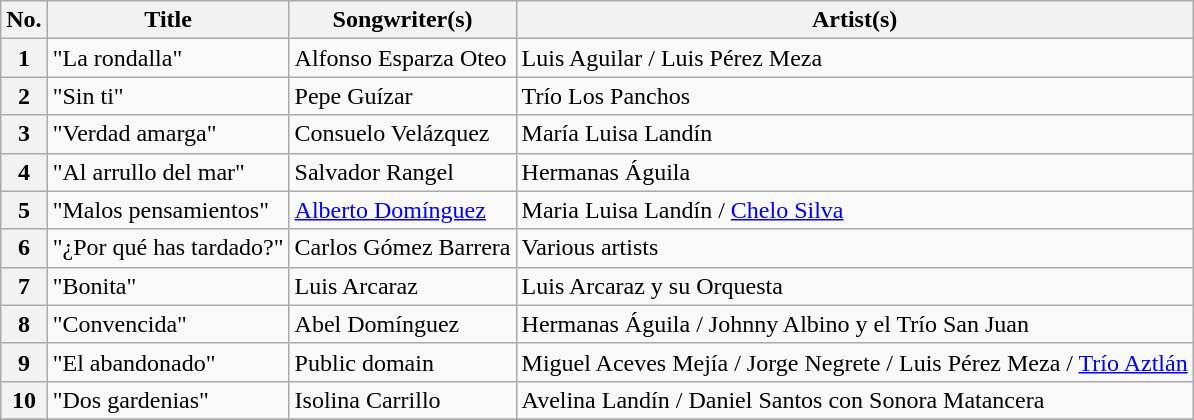<table class="wikitable sortable" style="text-align: left">
<tr>
<th scope="col">No.</th>
<th scope="col">Title</th>
<th scope="col">Songwriter(s)</th>
<th scope="col">Artist(s)</th>
</tr>
<tr>
<th scope="row">1</th>
<td>"La rondalla"</td>
<td>Alfonso Esparza Oteo</td>
<td>Luis Aguilar / Luis Pérez Meza</td>
</tr>
<tr>
<th scope="row">2</th>
<td>"Sin ti"</td>
<td>Pepe Guízar</td>
<td>Trío Los Panchos</td>
</tr>
<tr>
<th scope="row">3</th>
<td>"Verdad amarga"</td>
<td>Consuelo Velázquez</td>
<td>María Luisa Landín</td>
</tr>
<tr>
<th scope="row">4</th>
<td>"Al arrullo del mar"</td>
<td>Salvador Rangel</td>
<td>Hermanas Águila</td>
</tr>
<tr>
<th scope="row">5</th>
<td>"Malos pensamientos"</td>
<td><a href='#'>Alberto Domínguez</a></td>
<td>Maria Luisa Landín / <a href='#'>Chelo Silva</a></td>
</tr>
<tr>
<th scope="row">6</th>
<td>"¿Por qué has tardado?"</td>
<td>Carlos Gómez Barrera</td>
<td>Various artists</td>
</tr>
<tr>
<th scope="row">7</th>
<td>"Bonita"</td>
<td>Luis Arcaraz</td>
<td>Luis Arcaraz y su Orquesta</td>
</tr>
<tr>
<th scope="row">8</th>
<td>"Convencida"</td>
<td>Abel Domínguez</td>
<td>Hermanas Águila / Johnny Albino y el Trío San Juan</td>
</tr>
<tr>
<th scope="row">9</th>
<td>"El abandonado"</td>
<td>Public domain</td>
<td>Miguel Aceves Mejía / Jorge Negrete / Luis Pérez Meza / <a href='#'>Trío Aztlán</a></td>
</tr>
<tr>
<th scope="row">10</th>
<td>"Dos gardenias"</td>
<td>Isolina Carrillo</td>
<td>Avelina Landín / Daniel Santos con Sonora Matancera</td>
</tr>
<tr>
</tr>
</table>
